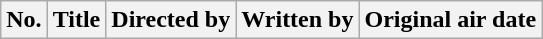<table class="wikitable plainrowheaders" style="background:#fff;">
<tr>
<th style="background:#;">No.</th>
<th style="background:#;">Title</th>
<th style="background:#;">Directed by</th>
<th style="background:#;">Written by</th>
<th style="background:#;">Original air date<br>









</th>
</tr>
</table>
